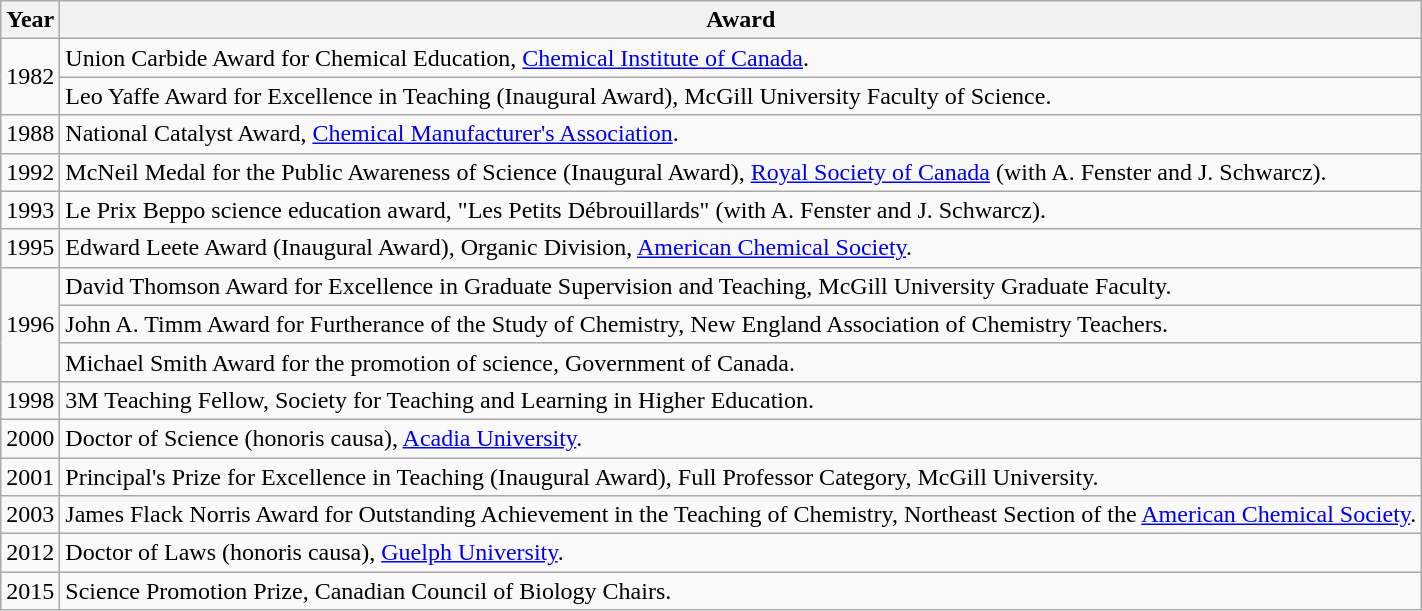<table class="wikitable">
<tr>
<th>Year</th>
<th>Award</th>
</tr>
<tr>
<td rowspan="2">1982</td>
<td>Union Carbide Award for Chemical Education, <a href='#'>Chemical Institute of Canada</a>.</td>
</tr>
<tr>
<td>Leo Yaffe Award for Excellence in Teaching (Inaugural Award), McGill University Faculty of Science.</td>
</tr>
<tr>
<td>1988</td>
<td>National Catalyst Award, <a href='#'>Chemical Manufacturer's Association</a>.</td>
</tr>
<tr>
<td>1992</td>
<td>McNeil Medal for the Public Awareness of Science (Inaugural Award), <a href='#'>Royal Society of Canada</a> (with A. Fenster and J. Schwarcz).</td>
</tr>
<tr>
<td>1993</td>
<td>Le Prix Beppo science education award, "Les Petits Débrouillards" (with A. Fenster and J. Schwarcz).</td>
</tr>
<tr>
<td>1995</td>
<td>Edward Leete Award (Inaugural Award), Organic Division, <a href='#'>American Chemical Society</a>.</td>
</tr>
<tr>
<td rowspan="3">1996</td>
<td>David Thomson Award for Excellence in Graduate Supervision and Teaching, McGill University Graduate Faculty.</td>
</tr>
<tr>
<td>John A. Timm Award for Furtherance of the Study of Chemistry, New England Association of Chemistry Teachers.</td>
</tr>
<tr>
<td>Michael Smith Award for the promotion of science, Government of Canada.</td>
</tr>
<tr>
<td>1998</td>
<td>3M Teaching Fellow,  Society for Teaching and Learning in Higher Education.</td>
</tr>
<tr>
<td>2000</td>
<td>Doctor of Science (honoris causa), <a href='#'>Acadia University</a>.</td>
</tr>
<tr>
<td>2001</td>
<td>Principal's Prize for Excellence in Teaching (Inaugural Award), Full Professor Category, McGill University.</td>
</tr>
<tr>
<td>2003</td>
<td>James Flack Norris Award for Outstanding Achievement in the Teaching of Chemistry, Northeast Section of the <a href='#'>American Chemical Society</a>.</td>
</tr>
<tr>
<td>2012</td>
<td>Doctor of Laws (honoris causa), <a href='#'>Guelph University</a>.</td>
</tr>
<tr>
<td>2015</td>
<td>Science Promotion Prize, Canadian Council of Biology Chairs.</td>
</tr>
</table>
